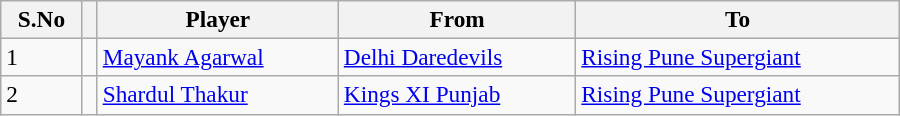<table class="wikitable"  style="font-size:97%; width:600px;">
<tr>
<th>S.No</th>
<th></th>
<th>Player</th>
<th>From</th>
<th>To</th>
</tr>
<tr>
<td>1</td>
<td></td>
<td><a href='#'>Mayank Agarwal</a></td>
<td><a href='#'>Delhi Daredevils</a></td>
<td><a href='#'>Rising Pune Supergiant</a></td>
</tr>
<tr>
<td>2</td>
<td></td>
<td><a href='#'>Shardul Thakur</a></td>
<td><a href='#'>Kings XI Punjab</a></td>
<td><a href='#'>Rising Pune Supergiant</a></td>
</tr>
</table>
